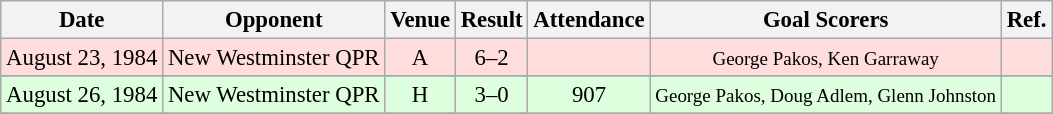<table class="wikitable" style="font-size:95%; text-align:center">
<tr>
<th>Date</th>
<th>Opponent</th>
<th>Venue</th>
<th>Result</th>
<th>Attendance</th>
<th>Goal Scorers</th>
<th>Ref.</th>
</tr>
<tr bgcolor="#ffdddd">
<td>August 23, 1984</td>
<td>New Westminster QPR</td>
<td>A</td>
<td>6–2</td>
<td></td>
<td><small>George Pakos, Ken Garraway</small></td>
<td></td>
</tr>
<tr>
</tr>
<tr bgcolor="#ddffdd">
<td>August 26, 1984</td>
<td>New Westminster QPR</td>
<td>H</td>
<td>3–0</td>
<td>907</td>
<td><small>George Pakos, Doug Adlem, Glenn Johnston</small></td>
<td></td>
</tr>
<tr>
</tr>
</table>
